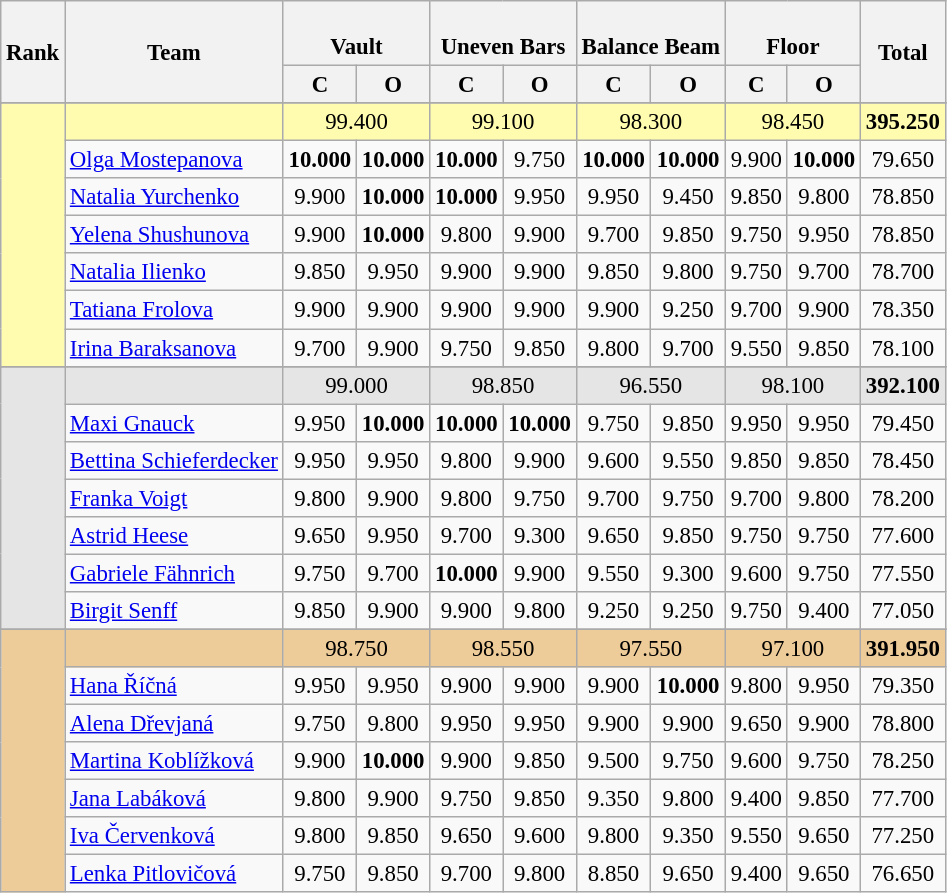<table class="wikitable" style="text-align:center; font-size:95%">
<tr>
<th rowspan=2>Rank</th>
<th rowspan=2>Team</th>
<th colspan=2><br>Vault</th>
<th colspan=2><br>Uneven Bars</th>
<th colspan=2><br>Balance Beam</th>
<th colspan=2><br>Floor</th>
<th rowspan=2>Total</th>
</tr>
<tr>
<th>C</th>
<th>O</th>
<th>C</th>
<th>O</th>
<th>C</th>
<th>O</th>
<th>C</th>
<th>O</th>
</tr>
<tr>
</tr>
<tr style="background:#fffcaf;">
<td rowspan="7"></td>
<td style="text-align:left;"><strong></strong></td>
<td colspan=2>99.400</td>
<td colspan="2">99.100</td>
<td colspan="2">98.300</td>
<td colspan="2">98.450</td>
<td colspan="1"><strong>395.250</strong></td>
</tr>
<tr>
<td align=left><a href='#'>Olga Mostepanova</a></td>
<td><strong>10.000</strong></td>
<td><strong>10.000</strong></td>
<td><strong>10.000</strong></td>
<td>9.750</td>
<td><strong>10.000</strong></td>
<td><strong>10.000</strong></td>
<td>9.900</td>
<td><strong>10.000</strong></td>
<td>79.650</td>
</tr>
<tr>
<td align=left><a href='#'>Natalia Yurchenko</a></td>
<td>9.900</td>
<td><strong>10.000</strong></td>
<td><strong>10.000</strong></td>
<td>9.950</td>
<td>9.950</td>
<td>9.450</td>
<td>9.850</td>
<td>9.800</td>
<td>78.850</td>
</tr>
<tr>
<td align=left><a href='#'>Yelena Shushunova</a></td>
<td>9.900</td>
<td><strong>10.000</strong></td>
<td>9.800</td>
<td>9.900</td>
<td>9.700</td>
<td>9.850</td>
<td>9.750</td>
<td>9.950</td>
<td>78.850</td>
</tr>
<tr>
<td align=left><a href='#'>Natalia Ilienko</a></td>
<td>9.850</td>
<td>9.950</td>
<td>9.900</td>
<td>9.900</td>
<td>9.850</td>
<td>9.800</td>
<td>9.750</td>
<td>9.700</td>
<td>78.700</td>
</tr>
<tr>
<td align=left><a href='#'>Tatiana Frolova</a></td>
<td>9.900</td>
<td>9.900</td>
<td>9.900</td>
<td>9.900</td>
<td>9.900</td>
<td>9.250</td>
<td>9.700</td>
<td>9.900</td>
<td>78.350</td>
</tr>
<tr>
<td align=left><a href='#'>Irina Baraksanova</a></td>
<td>9.700</td>
<td>9.900</td>
<td>9.750</td>
<td>9.850</td>
<td>9.800</td>
<td>9.700</td>
<td>9.550</td>
<td>9.850</td>
<td>78.100</td>
</tr>
<tr>
</tr>
<tr style="background:#e5e5e5;">
<td rowspan="7"></td>
<td style="text-align:left;"><strong></strong></td>
<td colspan=2>99.000</td>
<td colspan="2">98.850</td>
<td colspan="2">96.550</td>
<td colspan="2">98.100</td>
<td colspan="1"><strong>392.100</strong></td>
</tr>
<tr>
<td align=left><a href='#'>Maxi Gnauck</a></td>
<td>9.950</td>
<td><strong>10.000</strong></td>
<td><strong>10.000</strong></td>
<td><strong>10.000</strong></td>
<td>9.750</td>
<td>9.850</td>
<td>9.950</td>
<td>9.950</td>
<td>79.450</td>
</tr>
<tr>
<td align=left><a href='#'>Bettina Schieferdecker</a></td>
<td>9.950</td>
<td>9.950</td>
<td>9.800</td>
<td>9.900</td>
<td>9.600</td>
<td>9.550</td>
<td>9.850</td>
<td>9.850</td>
<td>78.450</td>
</tr>
<tr>
<td align=left><a href='#'>Franka Voigt</a></td>
<td>9.800</td>
<td>9.900</td>
<td>9.800</td>
<td>9.750</td>
<td>9.700</td>
<td>9.750</td>
<td>9.700</td>
<td>9.800</td>
<td>78.200</td>
</tr>
<tr>
<td align=left><a href='#'>Astrid Heese</a></td>
<td>9.650</td>
<td>9.950</td>
<td>9.700</td>
<td>9.300</td>
<td>9.650</td>
<td>9.850</td>
<td>9.750</td>
<td>9.750</td>
<td>77.600</td>
</tr>
<tr>
<td align=left><a href='#'>Gabriele Fähnrich</a></td>
<td>9.750</td>
<td>9.700</td>
<td><strong>10.000</strong></td>
<td>9.900</td>
<td>9.550</td>
<td>9.300</td>
<td>9.600</td>
<td>9.750</td>
<td>77.550</td>
</tr>
<tr>
<td align=left><a href='#'>Birgit Senff</a></td>
<td>9.850</td>
<td>9.900</td>
<td>9.900</td>
<td>9.800</td>
<td>9.250</td>
<td>9.250</td>
<td>9.750</td>
<td>9.400</td>
<td>77.050</td>
</tr>
<tr>
</tr>
<tr style="background:#ec9;">
<td rowspan="13"></td>
<td style="text-align:left;"><strong></strong></td>
<td colspan=2>98.750</td>
<td colspan="2">98.550</td>
<td colspan="2">97.550</td>
<td colspan="2">97.100</td>
<td colspan="1"><strong>391.950</strong></td>
</tr>
<tr>
<td align=left><a href='#'>Hana Říčná</a></td>
<td>9.950</td>
<td>9.950</td>
<td>9.900</td>
<td>9.900</td>
<td>9.900</td>
<td><strong>10.000</strong></td>
<td>9.800</td>
<td>9.950</td>
<td>79.350</td>
</tr>
<tr>
<td align=left><a href='#'>Alena Dřevjaná</a></td>
<td>9.750</td>
<td>9.800</td>
<td>9.950</td>
<td>9.950</td>
<td>9.900</td>
<td>9.900</td>
<td>9.650</td>
<td>9.900</td>
<td>78.800</td>
</tr>
<tr>
<td align=left><a href='#'>Martina Koblížková</a></td>
<td>9.900</td>
<td><strong>10.000</strong></td>
<td>9.900</td>
<td>9.850</td>
<td>9.500</td>
<td>9.750</td>
<td>9.600</td>
<td>9.750</td>
<td>78.250</td>
</tr>
<tr>
<td align=left><a href='#'>Jana Labáková</a></td>
<td>9.800</td>
<td>9.900</td>
<td>9.750</td>
<td>9.850</td>
<td>9.350</td>
<td>9.800</td>
<td>9.400</td>
<td>9.850</td>
<td>77.700</td>
</tr>
<tr>
<td align=left><a href='#'>Iva Červenková</a></td>
<td>9.800</td>
<td>9.850</td>
<td>9.650</td>
<td>9.600</td>
<td>9.800</td>
<td>9.350</td>
<td>9.550</td>
<td>9.650</td>
<td>77.250</td>
</tr>
<tr>
<td align=left><a href='#'>Lenka Pitlovičová</a></td>
<td>9.750</td>
<td>9.850</td>
<td>9.700</td>
<td>9.800</td>
<td>8.850</td>
<td>9.650</td>
<td>9.400</td>
<td>9.650</td>
<td>76.650</td>
</tr>
</table>
